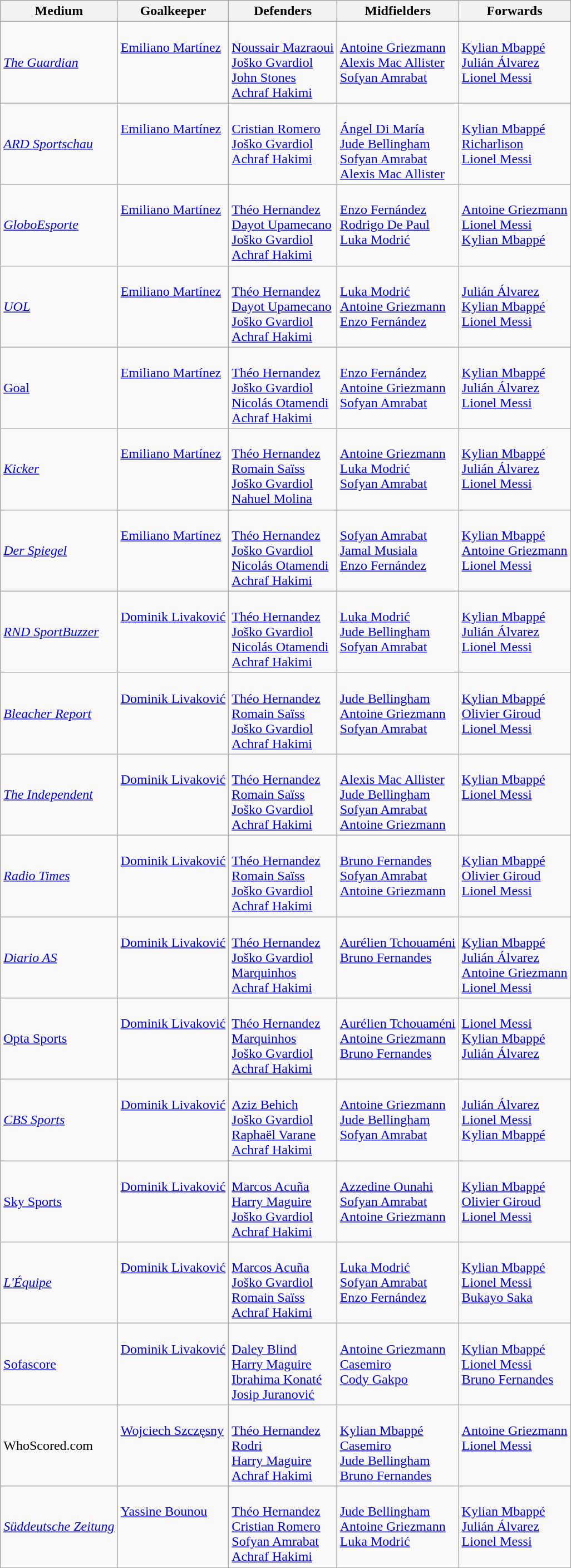<table class="wikitable">
<tr>
<th>Medium</th>
<th>Goalkeeper</th>
<th>Defenders</th>
<th>Midfielders</th>
<th>Forwards</th>
</tr>
<tr>
<td><em><a href='#'>The Guardian</a></em></td>
<td valign="top"><br> <a href='#'>Emiliano Martínez</a></td>
<td valign="top"><br> <a href='#'>Noussair Mazraoui</a><br>
 <a href='#'>Joško Gvardiol</a><br>
 <a href='#'>John Stones</a><br>
 <a href='#'>Achraf Hakimi</a></td>
<td valign="top"><br> <a href='#'>Antoine Griezmann</a><br>
 <a href='#'>Alexis Mac Allister</a><br>
 <a href='#'>Sofyan Amrabat</a></td>
<td valign="top"><br> <a href='#'>Kylian Mbappé</a><br>
 <a href='#'>Julián Álvarez</a><br>
 <a href='#'>Lionel Messi</a></td>
</tr>
<tr>
<td><em><a href='#'>ARD Sportschau</a></em></td>
<td valign="top"><br> <a href='#'>Emiliano Martínez</a></td>
<td valign="top"><br> <a href='#'>Cristian Romero</a><br>
 <a href='#'>Joško Gvardiol</a><br>
 <a href='#'>Achraf Hakimi</a><br></td>
<td valign="top"><br> <a href='#'>Ángel Di María</a><br>
 <a href='#'>Jude Bellingham</a><br>
 <a href='#'>Sofyan Amrabat</a><br>
 <a href='#'>Alexis Mac Allister</a></td>
<td valign="top"><br> <a href='#'>Kylian Mbappé</a><br>
 <a href='#'>Richarlison</a><br>
 <a href='#'>Lionel Messi</a></td>
</tr>
<tr>
<td><a href='#'><em>GloboEsporte</em></a></td>
<td valign="top"><br> <a href='#'>Emiliano Martínez</a></td>
<td valign="top"><br> <a href='#'>Théo Hernandez</a><br>
 <a href='#'>Dayot Upamecano</a><br>
 <a href='#'>Joško Gvardiol</a><br>
 <a href='#'>Achraf Hakimi</a></td>
<td valign="top"><br> <a href='#'>Enzo Fernández</a><br>
 <a href='#'>Rodrigo De Paul</a><br>
 <a href='#'>Luka Modrić</a></td>
<td valign="top"><br> <a href='#'>Antoine Griezmann</a><br>
 <a href='#'>Lionel Messi</a><br>
 <a href='#'>Kylian Mbappé</a></td>
</tr>
<tr>
<td><a href='#'><em>UOL</em></a></td>
<td valign="top"><br> <a href='#'>Emiliano Martínez</a></td>
<td valign="top"><br> <a href='#'>Théo Hernandez</a><br>
 <a href='#'>Dayot Upamecano</a><br>
 <a href='#'>Joško Gvardiol</a><br>
 <a href='#'>Achraf Hakimi</a></td>
<td valign="top"><br> <a href='#'>Luka Modrić</a><br>
 <a href='#'>Antoine Griezmann</a><br>
 <a href='#'>Enzo Fernández</a></td>
<td valign="top"><br> <a href='#'>Julián Álvarez</a><br>
 <a href='#'>Kylian Mbappé</a><br>
 <a href='#'>Lionel Messi</a></td>
</tr>
<tr>
<td><a href='#'>Goal</a></td>
<td valign="top"><br> <a href='#'>Emiliano Martínez</a></td>
<td valign="top"><br> <a href='#'>Théo Hernandez</a><br>
 <a href='#'>Joško Gvardiol</a><br>
 <a href='#'>Nicolás Otamendi</a><br>
 <a href='#'>Achraf Hakimi</a></td>
<td valign="top"><br> <a href='#'>Enzo Fernández</a><br>
 <a href='#'>Antoine Griezmann</a><br>
 <a href='#'>Sofyan Amrabat</a></td>
<td valign="top"><br> <a href='#'>Kylian Mbappé</a><br>
 <a href='#'>Julián Álvarez</a><br>
 <a href='#'>Lionel Messi</a></td>
</tr>
<tr>
<td><em><a href='#'>Kicker</a></em></td>
<td valign="top"><br> <a href='#'>Emiliano Martínez</a></td>
<td valign="top"><br> <a href='#'>Théo Hernandez</a><br>
 <a href='#'>Romain Saïss</a><br>
 <a href='#'>Joško Gvardiol</a><br>
 <a href='#'>Nahuel Molina</a></td>
<td valign="top"><br> <a href='#'>Antoine Griezmann</a><br>
 <a href='#'>Luka Modrić</a><br>
 <a href='#'>Sofyan Amrabat</a></td>
<td valign="top"><br> <a href='#'>Kylian Mbappé</a><br>
 <a href='#'>Julián Álvarez</a><br>
 <a href='#'>Lionel Messi</a></td>
</tr>
<tr>
<td><em><a href='#'>Der Spiegel</a></em></td>
<td valign="top"><br> <a href='#'>Emiliano Martínez</a></td>
<td valign="top"><br> <a href='#'>Théo Hernandez</a><br>
 <a href='#'>Joško Gvardiol</a><br>
 <a href='#'>Nicolás Otamendi</a><br>
 <a href='#'>Achraf Hakimi</a></td>
<td valign="top"><br> <a href='#'>Sofyan Amrabat</a><br>
 <a href='#'>Jamal Musiala</a><br>
 <a href='#'>Enzo Fernández</a></td>
<td valign="top"><br> <a href='#'>Kylian Mbappé</a><br>
 <a href='#'>Antoine Griezmann</a><br>
 <a href='#'>Lionel Messi</a></td>
</tr>
<tr>
<td><em><a href='#'>RND SportBuzzer</a></em></td>
<td valign="top"><br> <a href='#'>Dominik Livaković</a></td>
<td valign="top"><br> <a href='#'>Théo Hernandez</a><br>
 <a href='#'>Joško Gvardiol</a><br>
 <a href='#'>Nicolás Otamendi</a><br>
 <a href='#'>Achraf Hakimi</a></td>
<td valign="top"><br> <a href='#'>Luka Modrić</a><br>
 <a href='#'>Jude Bellingham</a><br>
 <a href='#'>Sofyan Amrabat</a></td>
<td valign="top"><br> <a href='#'>Kylian Mbappé</a><br>
 <a href='#'>Julián Álvarez</a><br>
 <a href='#'>Lionel Messi</a></td>
</tr>
<tr>
<td><em><a href='#'>Bleacher Report</a></em></td>
<td valign="top"><br> <a href='#'>Dominik Livaković</a></td>
<td valign="top"><br> <a href='#'>Théo Hernandez</a><br>
 <a href='#'>Romain Saïss</a><br>
 <a href='#'>Joško Gvardiol</a><br>
 <a href='#'>Achraf Hakimi</a></td>
<td valign="top"><br> <a href='#'>Jude Bellingham</a><br>
 <a href='#'>Antoine Griezmann</a><br>
 <a href='#'>Sofyan Amrabat</a></td>
<td valign="top"><br> <a href='#'>Kylian Mbappé</a><br>
 <a href='#'>Olivier Giroud</a><br>
 <a href='#'>Lionel Messi</a></td>
</tr>
<tr>
<td><em><a href='#'>The Independent</a></em></td>
<td valign="top"><br> <a href='#'>Dominik Livaković</a></td>
<td valign="top"><br> <a href='#'>Théo Hernandez</a><br>
 <a href='#'>Romain Saïss</a><br>
 <a href='#'>Joško Gvardiol</a><br>
 <a href='#'>Achraf Hakimi</a></td>
<td valign="top"><br> <a href='#'>Alexis Mac Allister</a><br>
 <a href='#'>Jude Bellingham</a><br>
 <a href='#'>Sofyan Amrabat</a><br>
 <a href='#'>Antoine Griezmann</a></td>
<td valign="top"><br> <a href='#'>Kylian Mbappé</a><br>
 <a href='#'>Lionel Messi</a></td>
</tr>
<tr>
<td><em><a href='#'>Radio Times</a></em></td>
<td valign="top"><br> <a href='#'>Dominik Livaković</a></td>
<td valign="top"><br> <a href='#'>Théo Hernandez</a><br>
 <a href='#'>Romain Saïss</a><br>
 <a href='#'>Joško Gvardiol</a><br>
 <a href='#'>Achraf Hakimi</a></td>
<td valign="top"><br> <a href='#'>Bruno Fernandes</a><br>
 <a href='#'>Sofyan Amrabat</a><br>
 <a href='#'>Antoine Griezmann</a></td>
<td valign="top"><br> <a href='#'>Kylian Mbappé</a><br>
 <a href='#'>Olivier Giroud</a><br>
 <a href='#'>Lionel Messi</a></td>
</tr>
<tr>
<td><em><a href='#'>Diario AS</a></em></td>
<td valign="top"><br> <a href='#'>Dominik Livaković</a></td>
<td valign="top"><br> <a href='#'>Théo Hernandez</a><br>
 <a href='#'>Joško Gvardiol</a><br>
 <a href='#'>Marquinhos</a><br>
 <a href='#'>Achraf Hakimi</a></td>
<td valign="top"><br> <a href='#'>Aurélien Tchouaméni</a><br>
 <a href='#'>Bruno Fernandes</a></td>
<td valign="top"><br> <a href='#'>Kylian Mbappé</a><br>
 <a href='#'>Julián Álvarez</a><br>
 <a href='#'>Antoine Griezmann</a><br>
 <a href='#'>Lionel Messi</a></td>
</tr>
<tr>
<td><a href='#'>Opta Sports</a></td>
<td valign="top"><br> <a href='#'>Dominik Livaković</a></td>
<td valign="top"><br> <a href='#'>Théo Hernandez</a><br>
 <a href='#'>Marquinhos</a><br>
 <a href='#'>Joško Gvardiol</a><br>
 <a href='#'>Achraf Hakimi</a></td>
<td valign="top"><br> <a href='#'>Aurélien Tchouaméni</a><br>
 <a href='#'>Antoine Griezmann</a><br>
 <a href='#'>Bruno Fernandes</a></td>
<td valign="top"><br> <a href='#'>Lionel Messi</a><br>
 <a href='#'>Kylian Mbappé</a><br>
 <a href='#'>Julián Álvarez</a></td>
</tr>
<tr>
<td><em><a href='#'>CBS Sports</a></em></td>
<td valign="top"><br> <a href='#'>Dominik Livaković</a></td>
<td valign="top"><br> <a href='#'>Aziz Behich</a><br>
 <a href='#'>Joško Gvardiol</a><br>
 <a href='#'>Raphaël Varane</a><br>
 <a href='#'>Achraf Hakimi</a></td>
<td valign="top"><br> <a href='#'>Antoine Griezmann</a><br>
 <a href='#'>Jude Bellingham</a><br>
 <a href='#'>Sofyan Amrabat</a></td>
<td valign="top"><br> <a href='#'>Julián Álvarez</a><br>
 <a href='#'>Lionel Messi</a><br>
 <a href='#'>Kylian Mbappé</a></td>
</tr>
<tr>
<td><a href='#'>Sky Sports</a></td>
<td valign="top"><br> <a href='#'>Dominik Livaković</a></td>
<td valign="top"><br> <a href='#'>Marcos Acuña</a><br>
 <a href='#'>Harry Maguire</a><br>
 <a href='#'>Joško Gvardiol</a><br>
 <a href='#'>Achraf Hakimi</a></td>
<td valign="top"><br> <a href='#'>Azzedine Ounahi</a><br>
 <a href='#'>Sofyan Amrabat</a><br>
 <a href='#'>Antoine Griezmann</a></td>
<td valign="top"><br> <a href='#'>Kylian Mbappé</a><br>
 <a href='#'>Olivier Giroud</a><br>
 <a href='#'>Lionel Messi</a></td>
</tr>
<tr>
<td><em><a href='#'>L'Équipe</a></em></td>
<td valign="top"><br> <a href='#'>Dominik Livaković</a></td>
<td valign="top"><br> <a href='#'>Marcos Acuña</a><br>
 <a href='#'>Joško Gvardiol</a><br>
 <a href='#'>Romain Saïss</a><br>
 <a href='#'>Achraf Hakimi</a></td>
<td valign="top"><br> <a href='#'>Luka Modrić</a><br>
 <a href='#'>Sofyan Amrabat</a><br>
 <a href='#'>Enzo Fernández</a></td>
<td valign="top"><br> <a href='#'>Kylian Mbappé</a><br>
 <a href='#'>Lionel Messi</a><br>
 <a href='#'>Bukayo Saka</a></td>
</tr>
<tr>
<td><a href='#'>Sofascore</a></td>
<td valign="top"><br> <a href='#'>Dominik Livaković</a></td>
<td valign="top"><br> <a href='#'>Daley Blind</a><br>
 <a href='#'>Harry Maguire</a><br>
 <a href='#'>Ibrahima Konaté</a><br>
 <a href='#'>Josip Juranović</a></td>
<td valign="top"><br> <a href='#'>Antoine Griezmann</a><br>
 <a href='#'>Casemiro</a><br>
 <a href='#'>Cody Gakpo</a></td>
<td valign="top"><br> <a href='#'>Kylian Mbappé</a><br>
 <a href='#'>Lionel Messi</a><br>
 <a href='#'>Bruno Fernandes</a></td>
</tr>
<tr>
<td>WhoScored.com</td>
<td valign="top"><br> <a href='#'>Wojciech Szczęsny</a></td>
<td valign="top"><br> <a href='#'>Théo Hernandez</a><br>
 <a href='#'>Rodri</a><br>
 <a href='#'>Harry Maguire</a><br>
 <a href='#'>Achraf Hakimi</a></td>
<td valign="top"><br> <a href='#'>Kylian Mbappé</a><br>
 <a href='#'>Casemiro</a><br>
 <a href='#'>Jude Bellingham</a><br>
 <a href='#'>Bruno Fernandes</a></td>
<td valign="top"><br> <a href='#'>Antoine Griezmann</a><br>
 <a href='#'>Lionel Messi</a></td>
</tr>
<tr>
<td><em><a href='#'>Süddeutsche Zeitung</a></em></td>
<td valign="top"><br> <a href='#'>Yassine Bounou</a></td>
<td valign="top"><br> <a href='#'>Théo Hernandez</a><br>
 <a href='#'>Cristian Romero</a><br>
 <a href='#'>Sofyan Amrabat</a><br>
 <a href='#'>Achraf Hakimi</a></td>
<td valign="top"><br> <a href='#'>Jude Bellingham</a><br>
 <a href='#'>Antoine Griezmann</a><br>
 <a href='#'>Luka Modrić</a></td>
<td valign="top"><br> <a href='#'>Kylian Mbappé</a><br>
 <a href='#'>Julián Álvarez</a><br>
 <a href='#'>Lionel Messi</a></td>
</tr>
</table>
